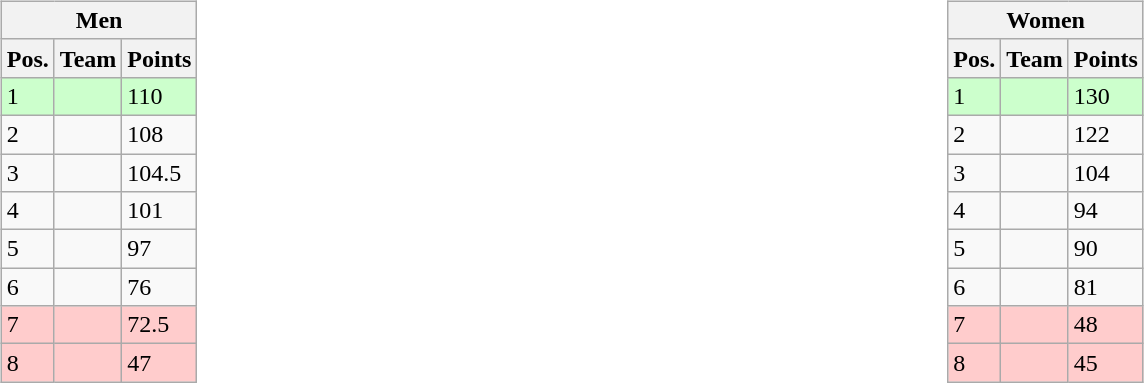<table style="width:100%;">
<tr>
<td width=50% valign=top><br><table class=wikitable>
<tr>
<th colspan=3>Men</th>
</tr>
<tr>
<th>Pos.</th>
<th>Team</th>
<th>Points</th>
</tr>
<tr bgcolor=ccffcc>
<td>1</td>
<td></td>
<td>110</td>
</tr>
<tr>
<td>2</td>
<td></td>
<td>108</td>
</tr>
<tr>
<td>3</td>
<td></td>
<td>104.5</td>
</tr>
<tr>
<td>4</td>
<td></td>
<td>101</td>
</tr>
<tr>
<td>5</td>
<td></td>
<td>97</td>
</tr>
<tr>
<td>6</td>
<td></td>
<td>76</td>
</tr>
<tr bgcolor=ffcccc>
<td>7</td>
<td></td>
<td>72.5</td>
</tr>
<tr bgcolor=ffcccc>
<td>8</td>
<td><strong></strong></td>
<td>47</td>
</tr>
</table>
</td>
<td width=50% valign=top><br><table class=wikitable>
<tr>
<th colspan=3>Women</th>
</tr>
<tr>
<th>Pos.</th>
<th>Team</th>
<th>Points</th>
</tr>
<tr bgcolor=ccffcc>
<td>1</td>
<td></td>
<td>130</td>
</tr>
<tr>
<td>2</td>
<td><strong></strong></td>
<td>122</td>
</tr>
<tr>
<td>3</td>
<td></td>
<td>104</td>
</tr>
<tr>
<td>4</td>
<td></td>
<td>94</td>
</tr>
<tr>
<td>5</td>
<td></td>
<td>90</td>
</tr>
<tr>
<td>6</td>
<td></td>
<td>81</td>
</tr>
<tr bgcolor=ffcccc>
<td>7</td>
<td></td>
<td>48</td>
</tr>
<tr bgcolor=ffcccc>
<td>8</td>
<td></td>
<td>45</td>
</tr>
</table>
</td>
</tr>
</table>
